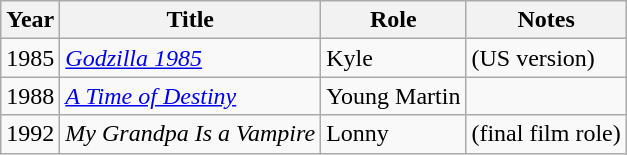<table class="wikitable">
<tr>
<th>Year</th>
<th>Title</th>
<th>Role</th>
<th>Notes</th>
</tr>
<tr>
<td>1985</td>
<td><em><a href='#'>Godzilla 1985</a></em></td>
<td>Kyle</td>
<td>(US version)</td>
</tr>
<tr>
<td>1988</td>
<td><em><a href='#'>A Time of Destiny</a></em></td>
<td>Young Martin</td>
<td></td>
</tr>
<tr>
<td>1992</td>
<td><em>My Grandpa Is a Vampire</em></td>
<td>Lonny</td>
<td>(final film role)</td>
</tr>
</table>
